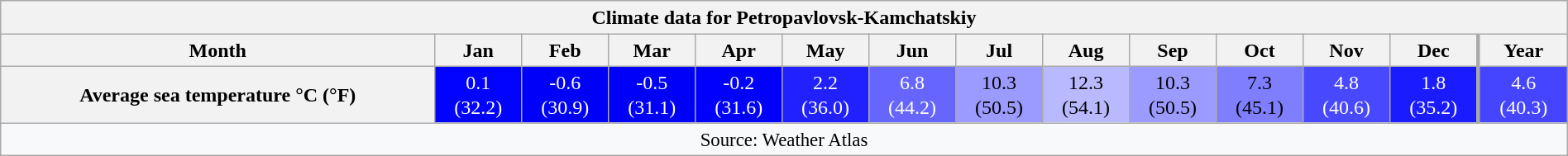<table style="width:100%;text-align:center;line-height:1.2em;margin-left:auto;margin-right:auto" class="wikitable mw-collapsible">
<tr>
<th Colspan=14>Climate data for Petropavlovsk-Kamchatskiy</th>
</tr>
<tr>
<th>Month</th>
<th>Jan</th>
<th>Feb</th>
<th>Mar</th>
<th>Apr</th>
<th>May</th>
<th>Jun</th>
<th>Jul</th>
<th>Aug</th>
<th>Sep</th>
<th>Oct</th>
<th>Nov</th>
<th>Dec</th>
<th style="border-left-width:medium">Year</th>
</tr>
<tr>
<th>Average sea temperature °C (°F)</th>
<td style="background:#0202FF;color:#FFFFFF;">0.1<br>(32.2)</td>
<td style="background:#0000F9;color:#FFFFFF;">-0.6<br>(30.9)</td>
<td style="background:#0000F8;color:#FFFFFF;">-0.5<br>(31.1)</td>
<td style="background:#0000FC;color:#FFFFFF;">-0.2<br>(31.6)</td>
<td style="background:#2121FF;color:#FFFFFF;">2.2<br>(36.0)</td>
<td style="background:#6666FF;color:#FFFFFF;">6.8<br>(44.2)</td>
<td style="background:#9B9BFF;color:#000000;">10.3<br>(50.5)</td>
<td style="background:#B9B9FF;color:#000000;">12.3<br>(54.1)</td>
<td style="background:#9B9BFF;color:#000000;">10.3<br>(50.5)</td>
<td style="background:#7E7EFF;color:#000000;">7.3<br>(45.1)</td>
<td style="background:#4848FF;color:#FFFFFF;">4.8<br>(40.6)</td>
<td style="background:#1B1BFF;color:#FFFFFF;">1.8<br>(35.2)</td>
<td style="background:#4545FF;color:#FFFFFF;border-left-width:medium">4.6<br>(40.3)</td>
</tr>
<tr>
<th Colspan=14 style="background:#f8f9fa;font-weight:normal;font-size:95%;">Source: Weather Atlas </th>
</tr>
</table>
